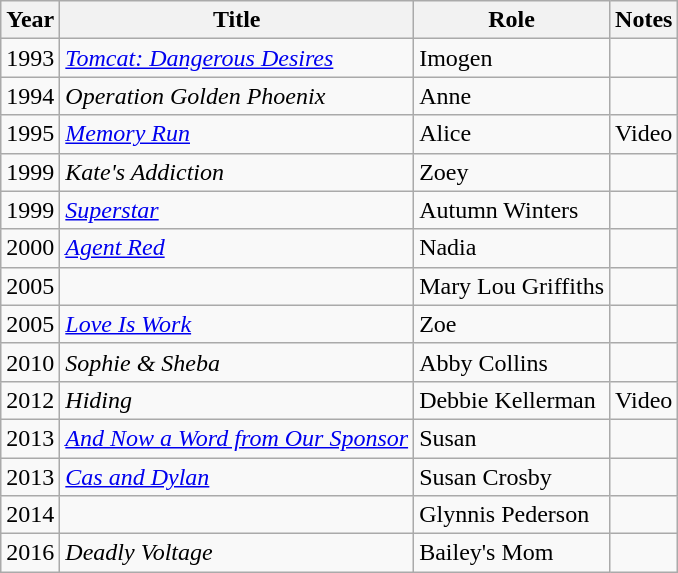<table class="wikitable sortable">
<tr>
<th>Year</th>
<th>Title</th>
<th>Role</th>
<th class="unsortable">Notes</th>
</tr>
<tr>
<td>1993</td>
<td><em><a href='#'>Tomcat: Dangerous Desires</a></em></td>
<td>Imogen</td>
<td></td>
</tr>
<tr>
<td>1994</td>
<td><em>Operation Golden Phoenix</em></td>
<td>Anne</td>
<td></td>
</tr>
<tr>
<td>1995</td>
<td><em><a href='#'>Memory Run</a></em></td>
<td>Alice</td>
<td>Video</td>
</tr>
<tr>
<td>1999</td>
<td><em>Kate's Addiction</em></td>
<td>Zoey</td>
<td></td>
</tr>
<tr>
<td>1999</td>
<td><em><a href='#'>Superstar</a></em></td>
<td>Autumn Winters</td>
<td></td>
</tr>
<tr>
<td>2000</td>
<td><em><a href='#'>Agent Red</a></em></td>
<td>Nadia</td>
<td></td>
</tr>
<tr>
<td>2005</td>
<td><em></em></td>
<td>Mary Lou Griffiths</td>
<td></td>
</tr>
<tr>
<td>2005</td>
<td><em><a href='#'>Love Is Work</a></em></td>
<td>Zoe</td>
<td></td>
</tr>
<tr>
<td>2010</td>
<td><em>Sophie & Sheba</em></td>
<td>Abby Collins</td>
<td></td>
</tr>
<tr>
<td>2012</td>
<td><em>Hiding</em></td>
<td>Debbie Kellerman</td>
<td>Video</td>
</tr>
<tr>
<td>2013</td>
<td><em><a href='#'>And Now a Word from Our Sponsor</a></em></td>
<td>Susan</td>
<td></td>
</tr>
<tr>
<td>2013</td>
<td><em><a href='#'>Cas and Dylan</a></em></td>
<td>Susan Crosby</td>
<td></td>
</tr>
<tr>
<td>2014</td>
<td><em></em></td>
<td>Glynnis Pederson</td>
<td></td>
</tr>
<tr>
<td>2016</td>
<td><em>Deadly Voltage</em></td>
<td>Bailey's Mom</td>
<td></td>
</tr>
</table>
